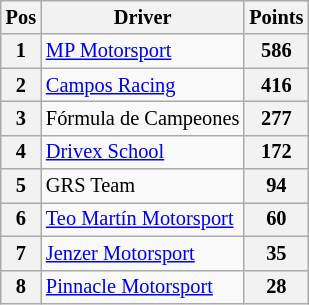<table class="wikitable" style="font-size: 85%;">
<tr>
<th>Pos</th>
<th>Driver</th>
<th>Points</th>
</tr>
<tr>
<th>1</th>
<td> <a href='#'>MP Motorsport</a></td>
<th>586</th>
</tr>
<tr>
<th>2</th>
<td> <a href='#'>Campos Racing</a></td>
<th>416</th>
</tr>
<tr>
<th>3</th>
<td nowrap> Fórmula de Campeones</td>
<th>277</th>
</tr>
<tr>
<th>4</th>
<td> <a href='#'>Drivex School</a></td>
<th>172</th>
</tr>
<tr>
<th>5</th>
<td> GRS Team</td>
<th>94</th>
</tr>
<tr>
<th>6</th>
<td> <a href='#'>Teo Martín Motorsport</a></td>
<th>60</th>
</tr>
<tr>
<th>7</th>
<td> <a href='#'>Jenzer Motorsport</a></td>
<th>35</th>
</tr>
<tr>
<th>8</th>
<td> <a href='#'>Pinnacle Motorsport</a></td>
<th>28</th>
</tr>
</table>
